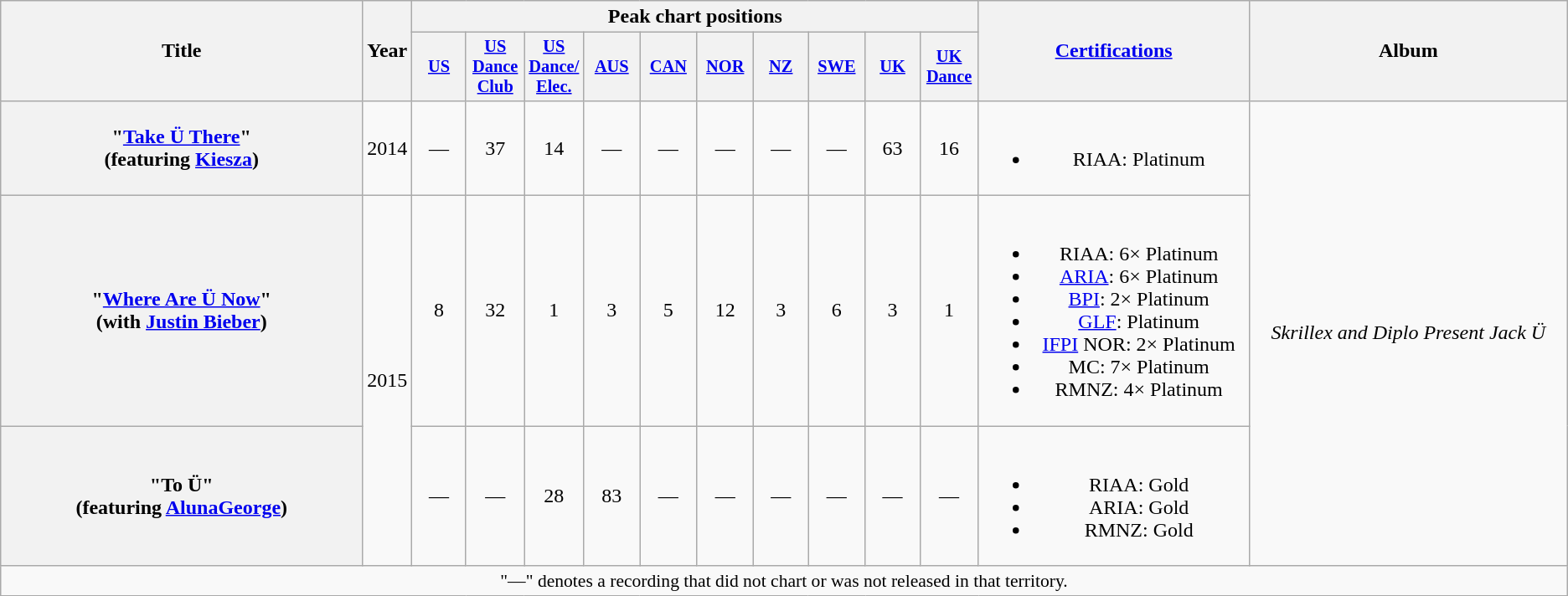<table class="wikitable plainrowheaders" style="text-align:center;" border="1">
<tr>
<th scope="col" rowspan="2" style="width:20em;">Title</th>
<th scope="col" rowspan="2" style="width:1em;">Year</th>
<th scope="col" colspan="10">Peak chart positions</th>
<th scope="col" rowspan="2" style="width:14.5em;"><a href='#'>Certifications</a></th>
<th scope="col" rowspan="2" style="width:18em;">Album</th>
</tr>
<tr>
<th scope="col" style="width:3em;font-size:85%;"><a href='#'>US</a><br></th>
<th scope="col" style="width:3em;font-size:85%;"><a href='#'>US<br>Dance<br>Club</a><br></th>
<th scope="col" style="width:3em;font-size:85%;"><a href='#'>US<br>Dance/<br>Elec.</a><br></th>
<th scope="col" style="width:3em;font-size:85%;"><a href='#'>AUS</a><br></th>
<th scope="col" style="width:3em;font-size:85%;"><a href='#'>CAN</a><br></th>
<th scope="col" style="width:3em;font-size:85%;"><a href='#'>NOR</a><br></th>
<th scope="col" style="width:3em;font-size:85%;"><a href='#'>NZ</a><br></th>
<th scope="col" style="width:3em;font-size:85%;"><a href='#'>SWE</a><br></th>
<th scope="col" style="width:3em;font-size:85%;"><a href='#'>UK</a><br></th>
<th scope="col" style="width:3em;font-size:85%;"><a href='#'>UK<br>Dance</a><br></th>
</tr>
<tr>
<th scope="row">"<a href='#'>Take Ü There</a>"<br><span>(featuring <a href='#'>Kiesza</a>)</span></th>
<td>2014</td>
<td>—</td>
<td>37</td>
<td>14</td>
<td>—</td>
<td>—</td>
<td>—</td>
<td>—</td>
<td>—</td>
<td>63</td>
<td>16</td>
<td><br><ul><li>RIAA: Platinum</li></ul></td>
<td rowspan="3"><em>Skrillex and Diplo Present Jack Ü</em></td>
</tr>
<tr>
<th scope="row">"<a href='#'>Where Are Ü Now</a>"<br><span>(with <a href='#'>Justin Bieber</a>)</span></th>
<td rowspan="2">2015</td>
<td>8</td>
<td>32</td>
<td>1</td>
<td>3</td>
<td>5</td>
<td>12</td>
<td>3</td>
<td>6</td>
<td>3</td>
<td>1</td>
<td><br><ul><li>RIAA: 6× Platinum</li><li><a href='#'>ARIA</a>: 6× Platinum</li><li><a href='#'>BPI</a>: 2× Platinum</li><li><a href='#'>GLF</a>: Platinum</li><li><a href='#'>IFPI</a> NOR: 2× Platinum</li><li>MC: 7× Platinum</li><li>RMNZ: 4× Platinum</li></ul></td>
</tr>
<tr>
<th scope="row">"To Ü"<br><span>(featuring <a href='#'>AlunaGeorge</a>)</span></th>
<td>—</td>
<td>—</td>
<td>28</td>
<td>83</td>
<td>—</td>
<td>—</td>
<td>—</td>
<td>—</td>
<td>—</td>
<td>—</td>
<td><br><ul><li>RIAA: Gold</li><li>ARIA: Gold</li><li>RMNZ: Gold</li></ul></td>
</tr>
<tr>
<td colspan="14" style="font-size:90%">"—" denotes a recording that did not chart or was not released in that territory.</td>
</tr>
</table>
